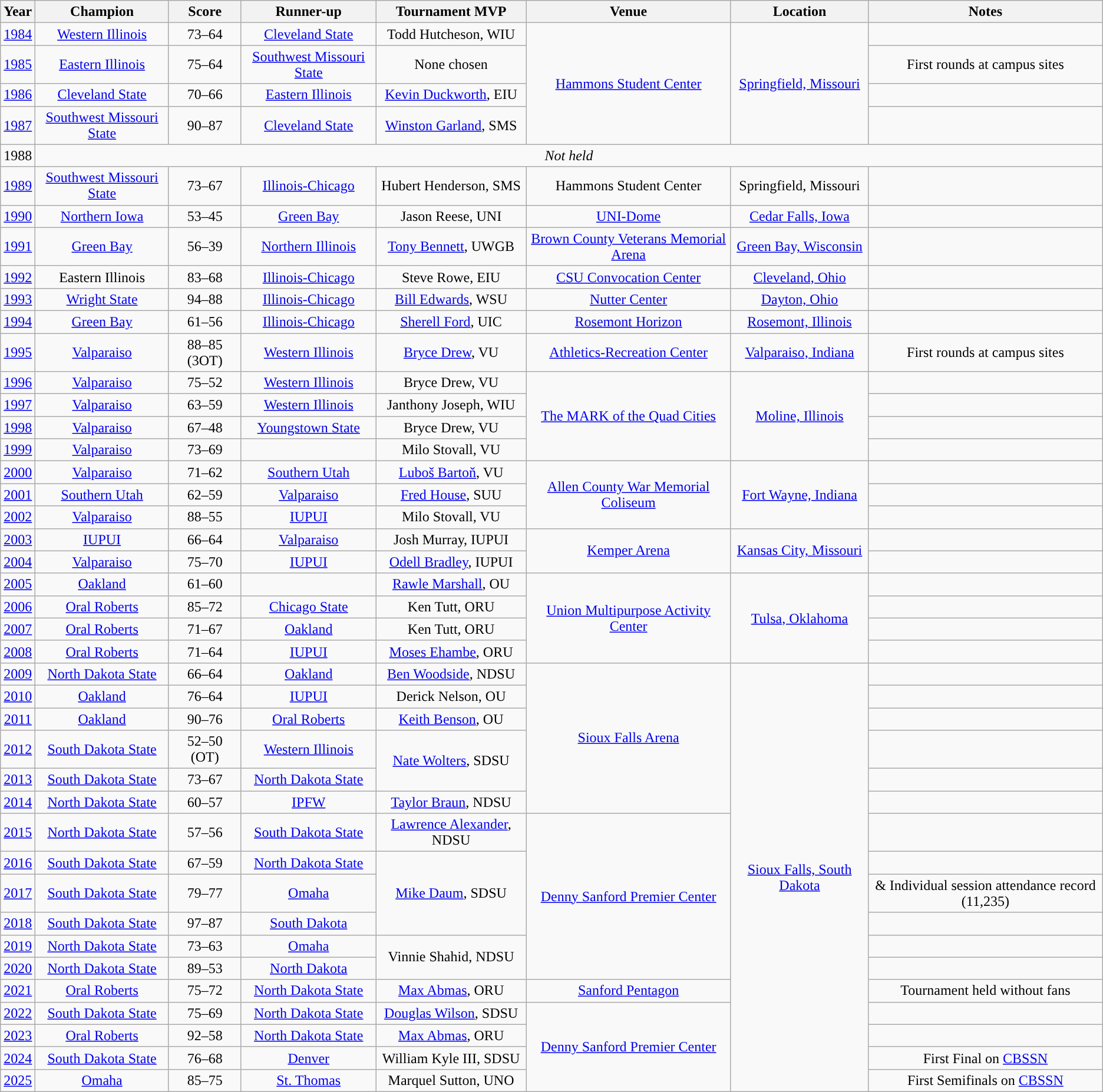<table class="wikitable sortable" style="text-align:center">
<tr>
<th width=px>Year</th>
<th width=px>Champion</th>
<th width=px>Score</th>
<th width=px>Runner-up</th>
<th width=px>Tournament MVP</th>
<th width=px>Venue</th>
<th width=px>Location</th>
<th width=px>Notes</th>
</tr>
<tr>
<td><a href='#'>1984</a></td>
<td><a href='#'>Western Illinois</a></td>
<td>73–64</td>
<td><a href='#'>Cleveland State</a></td>
<td>Todd Hutcheson, WIU</td>
<td rowspan=4><a href='#'>Hammons Student Center</a></td>
<td rowspan=4><a href='#'>Springfield, Missouri</a></td>
<td></td>
</tr>
<tr>
<td><a href='#'>1985</a></td>
<td><a href='#'>Eastern Illinois</a></td>
<td>75–64</td>
<td><a href='#'>Southwest Missouri State</a></td>
<td>None chosen</td>
<td>First rounds at campus sites</td>
</tr>
<tr>
<td><a href='#'>1986</a></td>
<td><a href='#'>Cleveland State</a></td>
<td>70–66</td>
<td><a href='#'>Eastern Illinois</a></td>
<td><a href='#'>Kevin Duckworth</a>, EIU</td>
<td></td>
</tr>
<tr>
<td><a href='#'>1987</a></td>
<td><a href='#'>Southwest Missouri State</a></td>
<td>90–87</td>
<td><a href='#'>Cleveland State</a></td>
<td><a href='#'>Winston Garland</a>, SMS</td>
<td></td>
</tr>
<tr>
<td>1988</td>
<td colspan=8 align=center><em>Not held</em></td>
</tr>
<tr>
<td><a href='#'>1989</a></td>
<td><a href='#'>Southwest Missouri State</a></td>
<td>73–67</td>
<td><a href='#'>Illinois-Chicago</a></td>
<td>Hubert Henderson, SMS</td>
<td>Hammons Student Center</td>
<td>Springfield, Missouri</td>
<td></td>
</tr>
<tr>
<td><a href='#'>1990</a></td>
<td><a href='#'>Northern Iowa</a></td>
<td>53–45</td>
<td><a href='#'>Green Bay</a></td>
<td>Jason Reese, UNI</td>
<td><a href='#'>UNI-Dome</a></td>
<td><a href='#'>Cedar Falls, Iowa</a></td>
<td></td>
</tr>
<tr>
<td><a href='#'>1991</a></td>
<td><a href='#'>Green Bay</a></td>
<td>56–39</td>
<td><a href='#'>Northern Illinois</a></td>
<td><a href='#'>Tony Bennett</a>, UWGB</td>
<td><a href='#'>Brown County Veterans Memorial Arena</a></td>
<td><a href='#'>Green Bay, Wisconsin</a></td>
<td></td>
</tr>
<tr>
<td><a href='#'>1992</a></td>
<td>Eastern Illinois</td>
<td>83–68</td>
<td><a href='#'>Illinois-Chicago</a></td>
<td>Steve Rowe, EIU</td>
<td><a href='#'>CSU Convocation Center</a></td>
<td><a href='#'>Cleveland, Ohio</a></td>
<td></td>
</tr>
<tr>
<td><a href='#'>1993</a></td>
<td><a href='#'>Wright State</a></td>
<td>94–88</td>
<td><a href='#'>Illinois-Chicago</a></td>
<td><a href='#'>Bill Edwards</a>, WSU</td>
<td><a href='#'>Nutter Center</a></td>
<td><a href='#'>Dayton, Ohio</a></td>
<td></td>
</tr>
<tr>
<td><a href='#'>1994</a></td>
<td><a href='#'>Green Bay</a></td>
<td>61–56</td>
<td><a href='#'>Illinois-Chicago</a></td>
<td><a href='#'>Sherell Ford</a>, UIC</td>
<td><a href='#'>Rosemont Horizon</a></td>
<td><a href='#'>Rosemont, Illinois</a></td>
<td></td>
</tr>
<tr>
<td><a href='#'>1995</a></td>
<td><a href='#'>Valparaiso</a></td>
<td>88–85 (3OT)</td>
<td><a href='#'>Western Illinois</a></td>
<td><a href='#'>Bryce Drew</a>, VU</td>
<td><a href='#'>Athletics-Recreation Center</a></td>
<td><a href='#'>Valparaiso, Indiana</a></td>
<td>First rounds at campus sites</td>
</tr>
<tr>
<td><a href='#'>1996</a></td>
<td><a href='#'>Valparaiso</a></td>
<td>75–52</td>
<td><a href='#'>Western Illinois</a></td>
<td>Bryce Drew, VU</td>
<td rowspan=4><a href='#'>The MARK of the Quad Cities</a></td>
<td rowspan=4><a href='#'>Moline, Illinois</a></td>
<td></td>
</tr>
<tr>
<td><a href='#'>1997</a></td>
<td><a href='#'>Valparaiso</a></td>
<td>63–59</td>
<td><a href='#'>Western Illinois</a></td>
<td>Janthony Joseph, WIU</td>
<td></td>
</tr>
<tr>
<td><a href='#'>1998</a></td>
<td><a href='#'>Valparaiso</a></td>
<td>67–48</td>
<td><a href='#'>Youngstown State</a></td>
<td>Bryce Drew, VU</td>
<td></td>
</tr>
<tr>
<td><a href='#'>1999</a></td>
<td><a href='#'>Valparaiso</a></td>
<td>73–69</td>
<td></td>
<td>Milo Stovall, VU</td>
<td></td>
</tr>
<tr>
<td><a href='#'>2000</a></td>
<td><a href='#'>Valparaiso</a></td>
<td>71–62</td>
<td><a href='#'>Southern Utah</a></td>
<td><a href='#'>Luboš Bartoň</a>, VU</td>
<td rowspan=3><a href='#'>Allen County War Memorial Coliseum</a></td>
<td rowspan=3><a href='#'>Fort Wayne, Indiana</a></td>
<td></td>
</tr>
<tr>
<td><a href='#'>2001</a></td>
<td><a href='#'>Southern Utah</a></td>
<td>62–59</td>
<td><a href='#'>Valparaiso</a></td>
<td><a href='#'>Fred House</a>, SUU</td>
<td></td>
</tr>
<tr>
<td><a href='#'>2002</a></td>
<td><a href='#'>Valparaiso</a></td>
<td>88–55</td>
<td><a href='#'>IUPUI</a></td>
<td>Milo Stovall, VU</td>
<td></td>
</tr>
<tr>
<td><a href='#'>2003</a></td>
<td><a href='#'>IUPUI</a></td>
<td>66–64</td>
<td><a href='#'>Valparaiso</a></td>
<td>Josh Murray, IUPUI</td>
<td rowspan=2><a href='#'>Kemper Arena</a></td>
<td rowspan=2><a href='#'>Kansas City, Missouri</a></td>
<td></td>
</tr>
<tr>
<td><a href='#'>2004</a></td>
<td><a href='#'>Valparaiso</a></td>
<td>75–70</td>
<td><a href='#'>IUPUI</a></td>
<td><a href='#'>Odell Bradley</a>, IUPUI</td>
<td></td>
</tr>
<tr>
<td><a href='#'>2005</a></td>
<td><a href='#'>Oakland</a></td>
<td>61–60</td>
<td></td>
<td><a href='#'>Rawle Marshall</a>, OU</td>
<td rowspan=4><a href='#'>Union Multipurpose Activity Center</a></td>
<td rowspan=4><a href='#'>Tulsa, Oklahoma</a></td>
<td></td>
</tr>
<tr>
<td><a href='#'>2006</a></td>
<td><a href='#'>Oral Roberts</a></td>
<td>85–72</td>
<td><a href='#'>Chicago State</a></td>
<td>Ken Tutt, ORU</td>
<td></td>
</tr>
<tr>
<td><a href='#'>2007</a></td>
<td><a href='#'>Oral Roberts</a></td>
<td>71–67</td>
<td><a href='#'>Oakland</a></td>
<td>Ken Tutt, ORU</td>
<td></td>
</tr>
<tr>
<td><a href='#'>2008</a></td>
<td><a href='#'>Oral Roberts</a></td>
<td>71–64</td>
<td><a href='#'>IUPUI</a></td>
<td><a href='#'>Moses Ehambe</a>, ORU</td>
<td></td>
</tr>
<tr>
<td><a href='#'>2009</a></td>
<td><a href='#'>North Dakota State</a></td>
<td>66–64</td>
<td><a href='#'>Oakland</a></td>
<td><a href='#'>Ben Woodside</a>, NDSU</td>
<td rowspan=6><a href='#'>Sioux Falls Arena</a></td>
<td rowspan=17><a href='#'>Sioux Falls, South Dakota</a></td>
<td></td>
</tr>
<tr>
<td><a href='#'>2010</a></td>
<td><a href='#'>Oakland</a></td>
<td>76–64</td>
<td><a href='#'>IUPUI</a></td>
<td>Derick Nelson, OU</td>
<td></td>
</tr>
<tr>
<td><a href='#'>2011</a></td>
<td><a href='#'>Oakland</a></td>
<td>90–76</td>
<td><a href='#'>Oral Roberts</a></td>
<td><a href='#'>Keith Benson</a>, OU</td>
<td></td>
</tr>
<tr>
<td><a href='#'>2012</a></td>
<td><a href='#'>South Dakota State</a></td>
<td>52–50 (OT)</td>
<td><a href='#'>Western Illinois</a></td>
<td rowspan=2><a href='#'>Nate Wolters</a>, SDSU</td>
<td></td>
</tr>
<tr>
<td><a href='#'>2013</a></td>
<td><a href='#'>South Dakota State</a></td>
<td>73–67</td>
<td><a href='#'>North Dakota State</a></td>
<td></td>
</tr>
<tr>
<td><a href='#'>2014</a></td>
<td><a href='#'>North Dakota State</a></td>
<td>60–57</td>
<td><a href='#'>IPFW</a></td>
<td><a href='#'>Taylor Braun</a>, NDSU</td>
<td></td>
</tr>
<tr>
<td><a href='#'>2015</a></td>
<td><a href='#'>North Dakota State</a></td>
<td>57–56</td>
<td><a href='#'>South Dakota State</a></td>
<td><a href='#'>Lawrence Alexander</a>, NDSU</td>
<td rowspan=6><a href='#'>Denny Sanford Premier Center</a></td>
<td></td>
</tr>
<tr>
<td><a href='#'>2016</a></td>
<td><a href='#'>South Dakota State</a></td>
<td>67–59</td>
<td><a href='#'>North Dakota State</a></td>
<td rowspan=3><a href='#'>Mike Daum</a>, SDSU</td>
<td></td>
</tr>
<tr>
<td><a href='#'>2017</a></td>
<td><a href='#'>South Dakota State</a></td>
<td>79–77</td>
<td><a href='#'>Omaha</a></td>
<td>& Individual session attendance record (11,235)</td>
</tr>
<tr>
<td><a href='#'>2018</a></td>
<td><a href='#'>South Dakota State</a></td>
<td>97–87</td>
<td><a href='#'>South Dakota</a></td>
<td></td>
</tr>
<tr>
<td><a href='#'>2019</a></td>
<td><a href='#'>North Dakota State</a></td>
<td>73–63</td>
<td><a href='#'>Omaha</a></td>
<td rowspan=2>Vinnie Shahid, NDSU</td>
<td></td>
</tr>
<tr>
<td><a href='#'>2020</a></td>
<td><a href='#'>North Dakota State</a></td>
<td>89–53</td>
<td><a href='#'>North Dakota</a></td>
<td></td>
</tr>
<tr>
<td><a href='#'>2021</a></td>
<td><a href='#'>Oral Roberts</a></td>
<td>75–72</td>
<td><a href='#'>North Dakota State</a></td>
<td><a href='#'>Max Abmas</a>, ORU</td>
<td><a href='#'>Sanford Pentagon</a></td>
<td>Tournament held without fans</td>
</tr>
<tr>
<td><a href='#'>2022</a></td>
<td><a href='#'>South Dakota State</a></td>
<td>75–69</td>
<td><a href='#'>North Dakota State</a></td>
<td><a href='#'>Douglas Wilson</a>, SDSU</td>
<td rowspan=4><a href='#'>Denny Sanford Premier Center</a></td>
<td></td>
</tr>
<tr>
<td><a href='#'>2023</a></td>
<td><a href='#'>Oral Roberts</a></td>
<td>92–58</td>
<td><a href='#'>North Dakota State</a></td>
<td><a href='#'>Max Abmas</a>, ORU</td>
<td></td>
</tr>
<tr>
<td><a href='#'>2024</a></td>
<td><a href='#'>South Dakota State</a></td>
<td>76–68</td>
<td><a href='#'>Denver</a></td>
<td>William Kyle III, SDSU</td>
<td>First Final on <a href='#'>CBSSN</a></td>
</tr>
<tr>
<td><a href='#'>2025</a></td>
<td><a href='#'>Omaha</a></td>
<td>85–75</td>
<td><a href='#'>St. Thomas</a></td>
<td>Marquel Sutton, UNO</td>
<td>First Semifinals on <a href='#'>CBSSN</a></td>
</tr>
</table>
